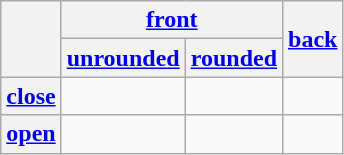<table class="wikitable">
<tr>
<th rowspan="2"> </th>
<th colspan="2"><a href='#'>front</a></th>
<th rowspan="2"><a href='#'>back</a></th>
</tr>
<tr>
<th><a href='#'>unrounded</a></th>
<th><a href='#'>rounded</a></th>
</tr>
<tr>
<th><a href='#'>close</a></th>
<td></td>
<td> </td>
<td></td>
</tr>
<tr>
<th><a href='#'>open</a></th>
<td> </td>
<td></td>
<td> </td>
</tr>
</table>
